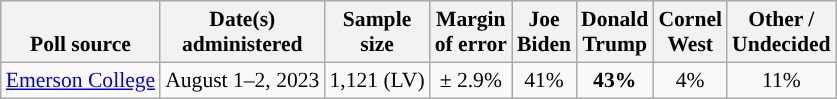<table class="wikitable sortable mw-datatable" style="font-size:90%;text-align:center;line-height:17px">
<tr style="vertical-align:bottom">
<th>Poll source</th>
<th>Date(s)<br>administered</th>
<th>Sample<br>size</th>
<th>Margin<br>of error</th>
<th class="unsortable">Joe<br>Biden<br></th>
<th class="unsortable">Donald<br>Trump<br></th>
<th class="unsortable">Cornel<br>West<br></th>
<th class="unsortable">Other /<br>Undecided</th>
</tr>
<tr>
<td style="text-align:left;"><a href='#'>Emerson College</a></td>
<td>August 1–2, 2023</td>
<td>1,121 (LV)</td>
<td>± 2.9%</td>
<td>41%</td>
<td style="background-color:"><strong>43%</strong></td>
<td>4%</td>
<td>11%</td>
</tr>
</table>
